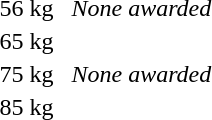<table>
<tr>
<td>56 kg</td>
<td></td>
<td></td>
<td><em>None awarded</em></td>
</tr>
<tr>
<td>65 kg</td>
<td></td>
<td></td>
<td></td>
</tr>
<tr>
<td>75 kg</td>
<td></td>
<td></td>
<td><em>None awarded</em></td>
</tr>
<tr>
<td>85 kg</td>
<td></td>
<td></td>
<td></td>
</tr>
</table>
